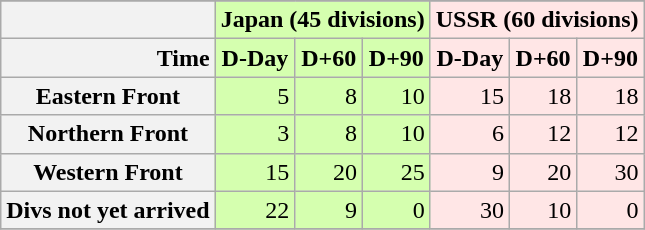<table class="wikitable" style="text-align: right;">
<tr>
</tr>
<tr>
<th style="text-align: right;"></th>
<th colspan="3" style="background: #d5ffaf;">Japan (45 divisions)</th>
<th colspan="3" style="background: #FFE6E6;">USSR (60 divisions)</th>
</tr>
<tr>
<th style="text-align: right;">Time</th>
<th colspan="1" style="background: #d5ffaf;">D-Day</th>
<th colspan="1" style="background: #d5ffaf;">D+60</th>
<th colspan="1" style="background: #d5ffaf;">D+90</th>
<th colspan="1" style="background: #FFE6E6;">D-Day</th>
<th colspan="1" style="background: #FFE6E6;">D+60</th>
<th colspan="1" style="background: #FFE6E6;">D+90</th>
</tr>
<tr>
<th>Eastern Front</th>
<td style="background: #d5ffaf;">5</td>
<td style="background: #d5ffaf;">8</td>
<td style="background: #d5ffaf;">10</td>
<td style="background: #FFE6E6;">15</td>
<td style="background: #FFE6E6;">18</td>
<td style="background: #FFE6E6;">18</td>
</tr>
<tr>
<th>Northern Front</th>
<td style="background: #d5ffaf;">3</td>
<td style="background: #d5ffaf;">8</td>
<td style="background: #d5ffaf;">10</td>
<td style="background: #FFE6E6;">6</td>
<td style="background: #FFE6E6;">12</td>
<td style="background: #FFE6E6;">12</td>
</tr>
<tr>
<th>Western Front</th>
<td style="background: #d5ffaf;">15</td>
<td style="background: #d5ffaf;">20</td>
<td style="background: #d5ffaf;">25</td>
<td style="background: #FFE6E6;">9</td>
<td style="background: #FFE6E6;">20</td>
<td style="background: #FFE6E6;">30</td>
</tr>
<tr>
<th>Divs not yet arrived</th>
<td style="background: #d5ffaf;">22</td>
<td style="background: #d5ffaf;">9</td>
<td style="background: #d5ffaf;">0</td>
<td style="background: #FFE6E6;">30</td>
<td style="background: #FFE6E6;">10</td>
<td style="background: #FFE6E6;">0</td>
</tr>
<tr>
</tr>
</table>
